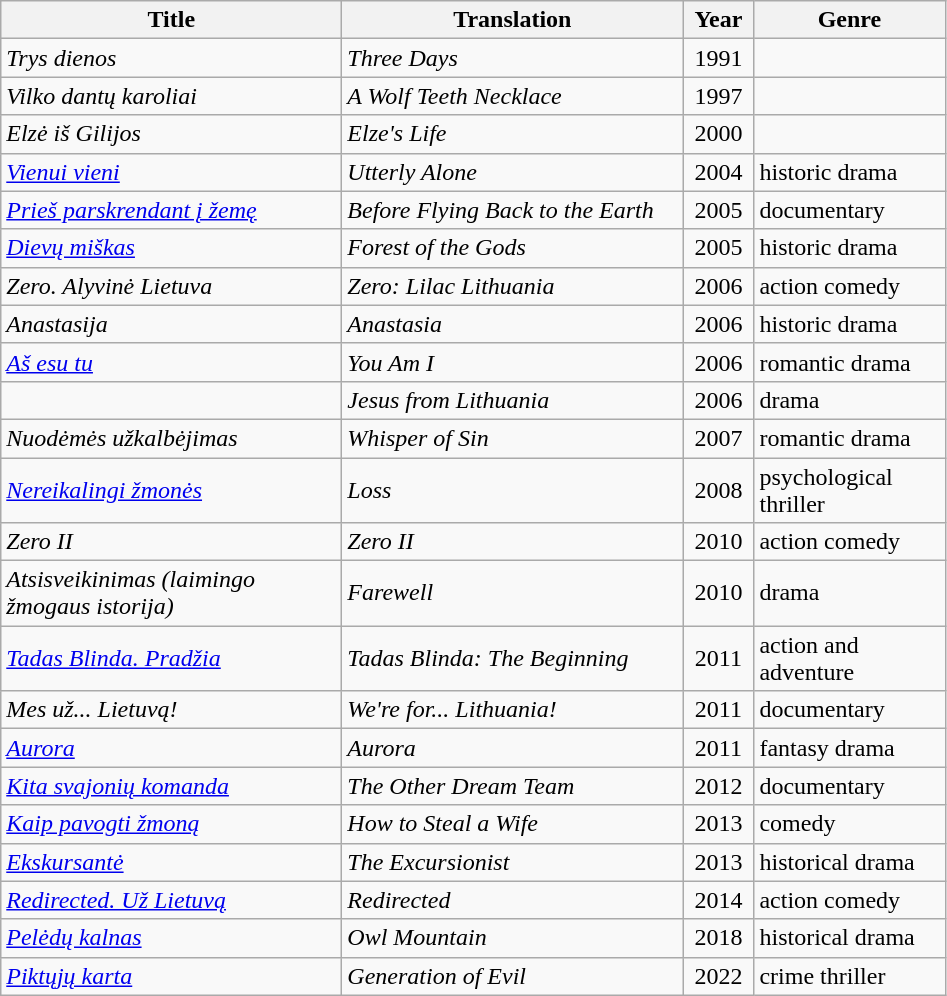<table class="wikitable" style="text-align: center;">
<tr>
<th width=220>Title</th>
<th width=220>Translation</th>
<th width=40>Year</th>
<th width=120>Genre</th>
</tr>
<tr>
<td align="left"><em>Trys dienos</em></td>
<td align="left"><em>Three Days</em></td>
<td>1991</td>
<td align="left"></td>
</tr>
<tr>
<td align="left"><em>Vilko dantų karoliai</em></td>
<td align="left"><em>A Wolf Teeth Necklace </em></td>
<td>1997</td>
<td align="left"></td>
</tr>
<tr>
<td align="left"><em>Elzė iš Gilijos</em></td>
<td align="left"><em>Elze's Life</em></td>
<td>2000</td>
<td align="left"></td>
</tr>
<tr>
<td align="left"><em><a href='#'>Vienui vieni</a></em></td>
<td align="left"><em>Utterly Alone</em></td>
<td>2004</td>
<td align="left">historic drama</td>
</tr>
<tr>
<td align="left"><em><a href='#'>Prieš parskrendant į žemę</a></em></td>
<td align="left"><em>Before Flying Back to the Earth</em></td>
<td>2005</td>
<td align="left">documentary</td>
</tr>
<tr>
<td align="left"><em><a href='#'>Dievų miškas</a></em></td>
<td align="left"><em>Forest of the Gods</em></td>
<td>2005</td>
<td align="left">historic drama</td>
</tr>
<tr>
<td align="left"><em>Zero. Alyvinė Lietuva</em></td>
<td align="left"><em>Zero: Lilac Lithuania</em></td>
<td>2006</td>
<td align="left">action comedy</td>
</tr>
<tr>
<td align="left"><em>Anastasija</em></td>
<td align="left"><em>Anastasia</em></td>
<td>2006</td>
<td align="left">historic drama</td>
</tr>
<tr>
<td align="left"><em><a href='#'>Aš esu tu</a></em></td>
<td align="left"><em>You Am I</em></td>
<td>2006</td>
<td align="left">romantic drama</td>
</tr>
<tr>
<td align="left"><em></em></td>
<td align="left"><em>Jesus from Lithuania</em></td>
<td>2006</td>
<td align="left">drama</td>
</tr>
<tr>
<td align="left"><em>Nuodėmės užkalbėjimas</em></td>
<td align="left"><em>Whisper of Sin</em></td>
<td>2007</td>
<td align="left">romantic drama</td>
</tr>
<tr>
<td align="left"><em><a href='#'>Nereikalingi žmonės</a></em></td>
<td align="left"><em>Loss</em></td>
<td>2008</td>
<td align="left">psychological thriller</td>
</tr>
<tr>
<td align="left"><em>Zero II</em></td>
<td align="left"><em>Zero II</em></td>
<td>2010</td>
<td align="left">action comedy</td>
</tr>
<tr>
<td align="left"><em>Atsisveikinimas (laimingo žmogaus istorija)</em></td>
<td align="left"><em>Farewell</em></td>
<td>2010</td>
<td align="left">drama</td>
</tr>
<tr>
<td align="left"><em><a href='#'>Tadas Blinda. Pradžia</a></em></td>
<td align="left"><em>Tadas Blinda: The Beginning</em></td>
<td>2011</td>
<td align="left">action and adventure</td>
</tr>
<tr>
<td align="left"><em>Mes už... Lietuvą!</em></td>
<td align="left"><em>We're for... Lithuania!</em></td>
<td>2011</td>
<td align="left">documentary</td>
</tr>
<tr>
<td align="left"><em><a href='#'>Aurora</a></em></td>
<td align="left"><em>Aurora</em></td>
<td>2011</td>
<td align="left">fantasy drama</td>
</tr>
<tr>
<td align="left"><em><a href='#'>Kita svajonių komanda</a></em></td>
<td align="left"><em>The Other Dream Team</em></td>
<td>2012</td>
<td align="left">documentary</td>
</tr>
<tr>
<td align="left"><em><a href='#'>Kaip pavogti žmoną</a></em></td>
<td align="left"><em>How to Steal a Wife</em></td>
<td>2013</td>
<td align="left">comedy</td>
</tr>
<tr>
<td align="left"><em><a href='#'>Ekskursantė</a></em></td>
<td align="left"><em>The Excursionist</em></td>
<td>2013</td>
<td align="left">historical drama</td>
</tr>
<tr>
<td align="left"><em><a href='#'>Redirected. Už Lietuvą</a></em></td>
<td align="left"><em>Redirected</em></td>
<td>2014</td>
<td align="left">action comedy</td>
</tr>
<tr>
<td align="left"><em><a href='#'>Pelėdų kalnas</a></em></td>
<td align="left"><em>Owl Mountain</em></td>
<td>2018</td>
<td align="left">historical drama</td>
</tr>
<tr>
<td align="left"><em><a href='#'>Piktųjų karta</a></em></td>
<td align="left"><em>Generation of Evil</em></td>
<td>2022</td>
<td align="left">crime thriller</td>
</tr>
</table>
